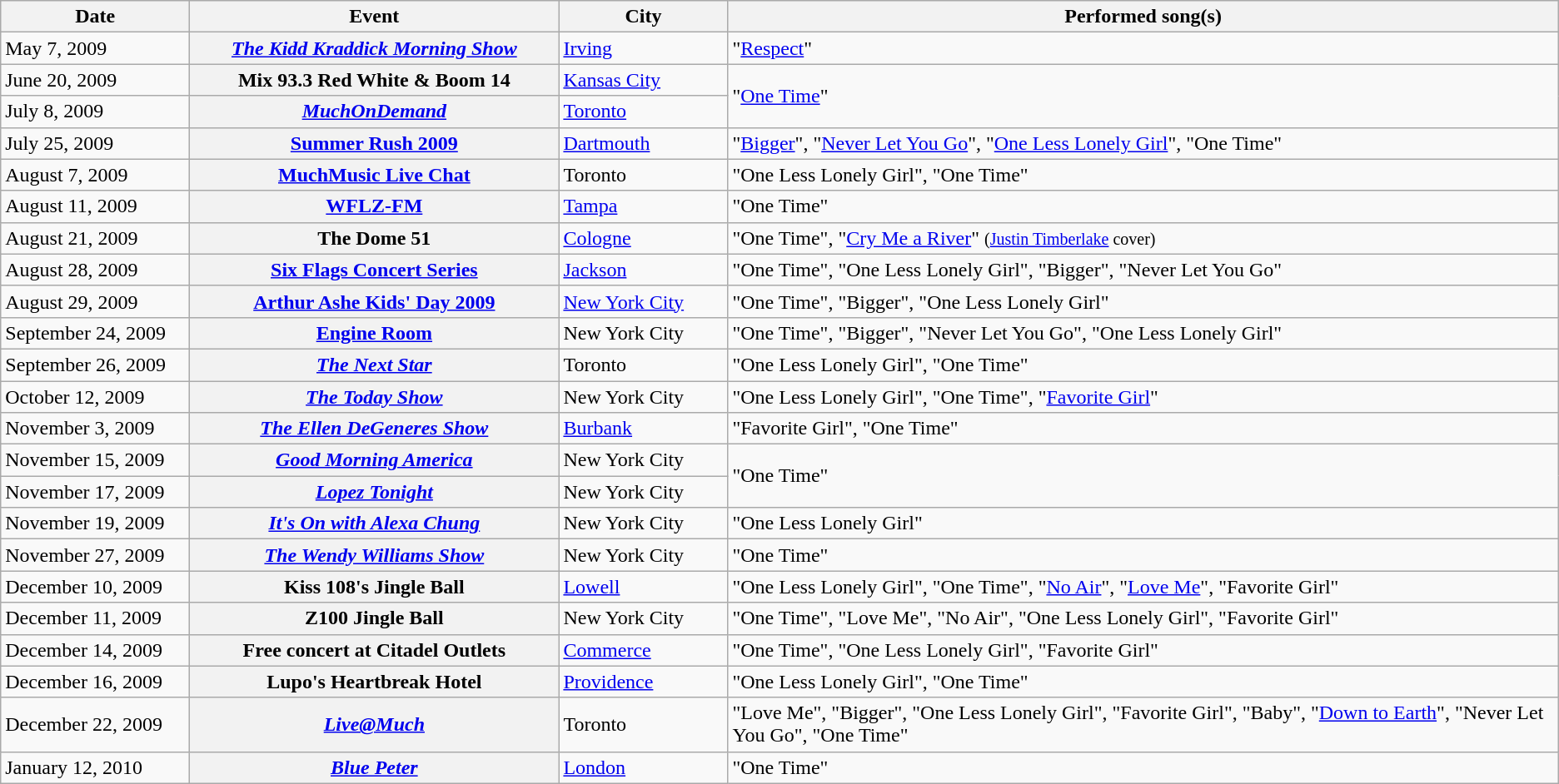<table class="wikitable sortable plainrowheaders">
<tr>
<th scope="col" style="width:9em;">Date</th>
<th scope="col" style="width:18em;">Event</th>
<th scope="col" style="width:8em;">City</th>
<th scope="col">Performed song(s)</th>
</tr>
<tr>
<td>May 7, 2009</td>
<th scope="row"><em><a href='#'>The Kidd Kraddick Morning Show</a></em></th>
<td><a href='#'>Irving</a></td>
<td>"<a href='#'>Respect</a>"</td>
</tr>
<tr>
<td>June 20, 2009</td>
<th scope="row">Mix 93.3 Red White & Boom 14</th>
<td><a href='#'>Kansas City</a></td>
<td rowspan="2">"<a href='#'>One Time</a>"</td>
</tr>
<tr>
<td>July 8, 2009</td>
<th scope="row"><em><a href='#'>MuchOnDemand</a></em></th>
<td><a href='#'>Toronto</a></td>
</tr>
<tr>
<td>July 25, 2009</td>
<th scope="row"><a href='#'>Summer Rush 2009</a></th>
<td><a href='#'>Dartmouth</a></td>
<td>"<a href='#'>Bigger</a>", "<a href='#'>Never Let You Go</a>", "<a href='#'>One Less Lonely Girl</a>", "One Time"</td>
</tr>
<tr>
<td>August 7, 2009</td>
<th scope="row"><a href='#'>MuchMusic Live Chat</a></th>
<td>Toronto</td>
<td>"One Less Lonely Girl", "One Time"</td>
</tr>
<tr>
<td>August 11, 2009</td>
<th scope="row"><a href='#'>WFLZ-FM</a></th>
<td><a href='#'>Tampa</a></td>
<td>"One Time"</td>
</tr>
<tr>
<td>August 21, 2009</td>
<th scope="row">The Dome 51</th>
<td><a href='#'>Cologne</a></td>
<td>"One Time", "<a href='#'>Cry Me a River</a>" <small>(<a href='#'>Justin Timberlake</a> cover)</small></td>
</tr>
<tr>
<td>August 28, 2009</td>
<th scope="row"><a href='#'>Six Flags Concert Series</a></th>
<td><a href='#'>Jackson</a></td>
<td>"One Time", "One Less Lonely Girl", "Bigger", "Never Let You Go"</td>
</tr>
<tr>
<td>August 29, 2009</td>
<th scope="row"><a href='#'>Arthur Ashe Kids' Day 2009</a></th>
<td><a href='#'>New York City</a></td>
<td>"One Time", "Bigger", "One Less Lonely Girl"</td>
</tr>
<tr>
<td>September 24, 2009</td>
<th scope="row"><a href='#'>Engine Room</a></th>
<td>New York City</td>
<td>"One Time", "Bigger", "Never Let You Go", "One Less Lonely Girl"</td>
</tr>
<tr>
<td>September 26, 2009</td>
<th scope="row"><em><a href='#'>The Next Star</a></em></th>
<td>Toronto</td>
<td>"One Less Lonely Girl", "One Time"</td>
</tr>
<tr>
<td>October 12, 2009</td>
<th scope="row"><em><a href='#'>The Today Show</a></em></th>
<td>New York City</td>
<td>"One Less Lonely Girl", "One Time", "<a href='#'>Favorite Girl</a>"</td>
</tr>
<tr>
<td>November 3, 2009</td>
<th scope="row"><em><a href='#'>The Ellen DeGeneres Show</a></em></th>
<td><a href='#'>Burbank</a></td>
<td>"Favorite Girl", "One Time"</td>
</tr>
<tr>
<td>November 15, 2009</td>
<th scope="row"><em><a href='#'>Good Morning America</a></em></th>
<td>New York City</td>
<td rowspan="2">"One Time"</td>
</tr>
<tr>
<td>November 17, 2009</td>
<th scope="row"><em><a href='#'>Lopez Tonight</a></em></th>
<td>New York City</td>
</tr>
<tr>
<td>November 19, 2009</td>
<th scope="row"><em><a href='#'>It's On with Alexa Chung</a></em></th>
<td>New York City</td>
<td>"One Less Lonely Girl"</td>
</tr>
<tr>
<td>November 27, 2009</td>
<th scope="row"><em><a href='#'>The Wendy Williams Show</a></em></th>
<td>New York City</td>
<td>"One Time"</td>
</tr>
<tr>
<td>December 10, 2009</td>
<th scope="row">Kiss 108's Jingle Ball</th>
<td><a href='#'>Lowell</a></td>
<td>"One Less Lonely Girl", "One Time", "<a href='#'>No Air</a>", "<a href='#'>Love Me</a>", "Favorite Girl"</td>
</tr>
<tr>
<td>December 11, 2009</td>
<th scope="row">Z100 Jingle Ball</th>
<td>New York City</td>
<td>"One Time", "Love Me", "No Air", "One Less Lonely Girl", "Favorite Girl"</td>
</tr>
<tr>
<td>December 14, 2009</td>
<th scope="row">Free concert at Citadel Outlets</th>
<td><a href='#'>Commerce</a></td>
<td>"One Time", "One Less Lonely Girl", "Favorite Girl"</td>
</tr>
<tr>
<td>December 16, 2009</td>
<th scope="row">Lupo's Heartbreak Hotel</th>
<td><a href='#'>Providence</a></td>
<td>"One Less Lonely Girl", "One Time"</td>
</tr>
<tr>
<td>December 22, 2009</td>
<th scope="row"><em><a href='#'>Live@Much</a></em></th>
<td>Toronto</td>
<td>"Love Me", "Bigger", "One Less Lonely Girl", "Favorite Girl", "Baby", "<a href='#'>Down to Earth</a>", "Never Let You Go", "One Time"</td>
</tr>
<tr>
<td>January 12, 2010</td>
<th scope="row"><em><a href='#'>Blue Peter</a></em></th>
<td><a href='#'>London</a></td>
<td>"One Time"</td>
</tr>
</table>
